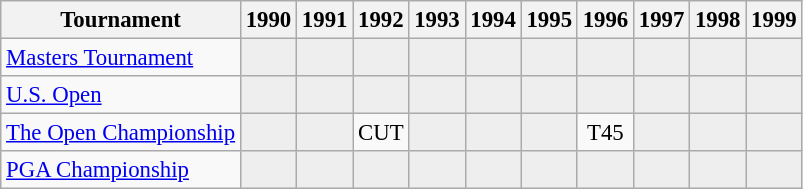<table class="wikitable" style="font-size:95%;text-align:center;">
<tr>
<th>Tournament</th>
<th>1990</th>
<th>1991</th>
<th>1992</th>
<th>1993</th>
<th>1994</th>
<th>1995</th>
<th>1996</th>
<th>1997</th>
<th>1998</th>
<th>1999</th>
</tr>
<tr>
<td align=left><a href='#'>Masters Tournament</a></td>
<td style="background:#eeeeee;"></td>
<td style="background:#eeeeee;"></td>
<td style="background:#eeeeee;"></td>
<td style="background:#eeeeee;"></td>
<td style="background:#eeeeee;"></td>
<td style="background:#eeeeee;"></td>
<td style="background:#eeeeee;"></td>
<td style="background:#eeeeee;"></td>
<td style="background:#eeeeee;"></td>
<td style="background:#eeeeee;"></td>
</tr>
<tr>
<td align=left><a href='#'>U.S. Open</a></td>
<td style="background:#eeeeee;"></td>
<td style="background:#eeeeee;"></td>
<td style="background:#eeeeee;"></td>
<td style="background:#eeeeee;"></td>
<td style="background:#eeeeee;"></td>
<td style="background:#eeeeee;"></td>
<td style="background:#eeeeee;"></td>
<td style="background:#eeeeee;"></td>
<td style="background:#eeeeee;"></td>
<td style="background:#eeeeee;"></td>
</tr>
<tr>
<td align=left><a href='#'>The Open Championship</a></td>
<td style="background:#eeeeee;"></td>
<td style="background:#eeeeee;"></td>
<td>CUT</td>
<td style="background:#eeeeee;"></td>
<td style="background:#eeeeee;"></td>
<td style="background:#eeeeee;"></td>
<td>T45</td>
<td style="background:#eeeeee;"></td>
<td style="background:#eeeeee;"></td>
<td style="background:#eeeeee;"></td>
</tr>
<tr>
<td align=left><a href='#'>PGA Championship</a></td>
<td style="background:#eeeeee;"></td>
<td style="background:#eeeeee;"></td>
<td style="background:#eeeeee;"></td>
<td style="background:#eeeeee;"></td>
<td style="background:#eeeeee;"></td>
<td style="background:#eeeeee;"></td>
<td style="background:#eeeeee;"></td>
<td style="background:#eeeeee;"></td>
<td style="background:#eeeeee;"></td>
<td style="background:#eeeeee;"></td>
</tr>
</table>
